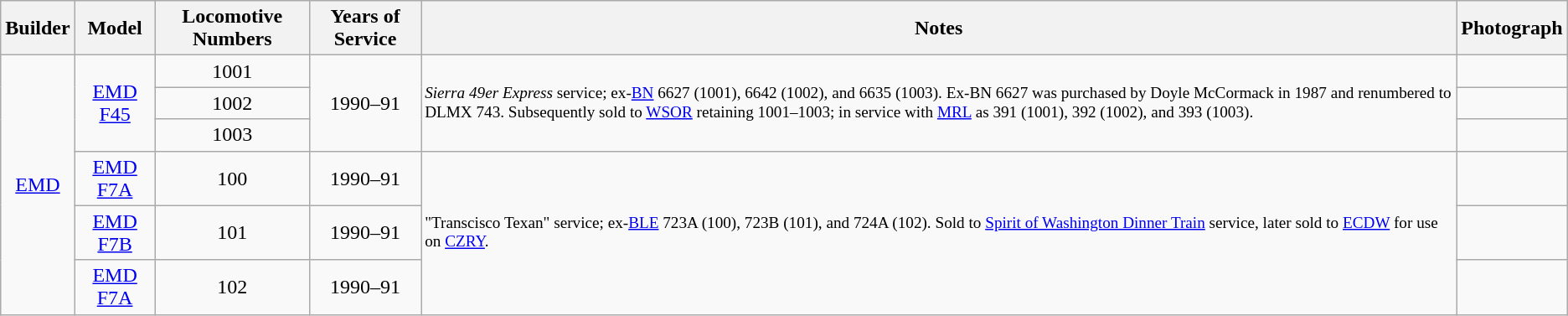<table class="wikitable sortable" style="text-align:center">
<tr>
<th>Builder</th>
<th>Model</th>
<th>Locomotive Numbers</th>
<th>Years of Service</th>
<th>Notes</th>
<th>Photograph</th>
</tr>
<tr>
<td rowspan=6><a href='#'>EMD</a></td>
<td rowspan=3><a href='#'>EMD F45</a></td>
<td>1001</td>
<td rowspan=3>1990–91</td>
<td rowspan=3 style="text-align:left;font-size: 80%;"><em>Sierra 49er Express</em> service; ex-<a href='#'>BN</a> 6627 (1001), 6642 (1002), and 6635 (1003). Ex-BN 6627 was purchased by Doyle McCormack in 1987 and renumbered to DLMX 743. Subsequently sold to <a href='#'>WSOR</a> retaining 1001–1003; in service with <a href='#'>MRL</a> as 391 (1001), 392 (1002), and 393 (1003).</td>
<td></td>
</tr>
<tr>
<td>1002</td>
<td></td>
</tr>
<tr>
<td>1003</td>
<td></td>
</tr>
<tr>
<td><a href='#'>EMD F7A</a></td>
<td>100</td>
<td>1990–91</td>
<td rowspan=3 style="text-align:left;font-size: 80%;">"Transcisco Texan" service; ex-<a href='#'>BLE</a> 723A (100), 723B (101), and 724A (102). Sold to <a href='#'>Spirit of Washington Dinner Train</a> service, later sold to <a href='#'>ECDW</a> for use on <a href='#'>CZRY</a>.</td>
<td></td>
</tr>
<tr>
<td><a href='#'>EMD F7B</a></td>
<td>101</td>
<td>1990–91</td>
<td></td>
</tr>
<tr>
<td><a href='#'>EMD F7A</a></td>
<td>102</td>
<td>1990–91</td>
<td></td>
</tr>
</table>
